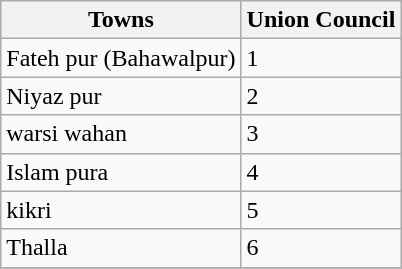<table class="wikitable sortable">
<tr>
<th>Towns</th>
<th>Union Council</th>
</tr>
<tr>
<td>Fateh pur (Bahawalpur)</td>
<td>1</td>
</tr>
<tr>
<td>Niyaz pur</td>
<td>2</td>
</tr>
<tr>
<td>warsi wahan</td>
<td>3</td>
</tr>
<tr>
<td>Islam pura</td>
<td>4</td>
</tr>
<tr>
<td>kikri</td>
<td>5</td>
</tr>
<tr>
<td>Thalla</td>
<td>6</td>
</tr>
<tr>
</tr>
</table>
